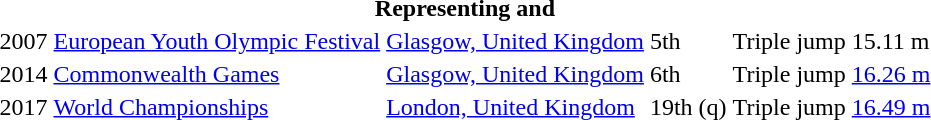<table>
<tr>
<th colspan="6">Representing  and </th>
</tr>
<tr>
<td>2007</td>
<td><a href='#'>European Youth Olympic Festival</a></td>
<td><a href='#'>Glasgow, United Kingdom</a></td>
<td>5th</td>
<td>Triple jump</td>
<td>15.11 m</td>
</tr>
<tr>
<td>2014</td>
<td><a href='#'>Commonwealth Games</a></td>
<td><a href='#'>Glasgow, United Kingdom</a></td>
<td>6th</td>
<td>Triple jump</td>
<td><a href='#'>16.26 m</a></td>
</tr>
<tr>
<td>2017</td>
<td><a href='#'>World Championships</a></td>
<td><a href='#'>London, United Kingdom</a></td>
<td>19th (q)</td>
<td>Triple jump</td>
<td><a href='#'>16.49 m</a></td>
</tr>
</table>
